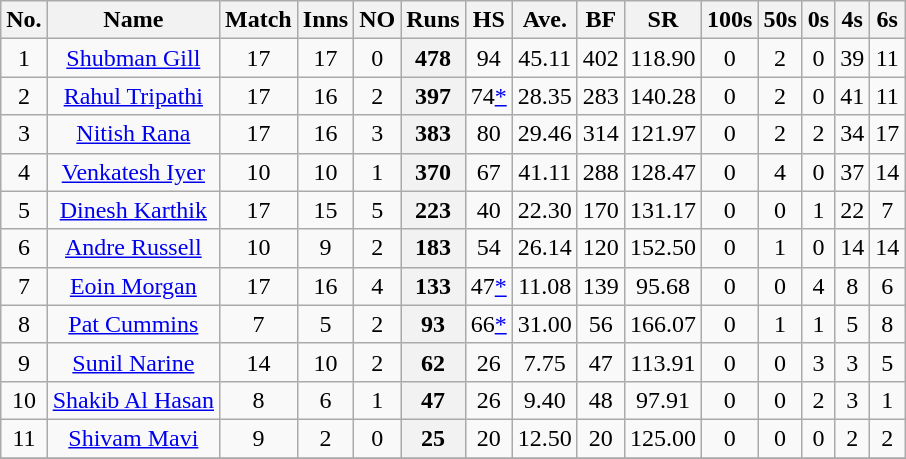<table class="wikitable sortable" style="text-align: center;">
<tr>
<th>No.</th>
<th>Name</th>
<th>Match</th>
<th>Inns</th>
<th>NO</th>
<th>Runs</th>
<th>HS</th>
<th>Ave.</th>
<th>BF</th>
<th>SR</th>
<th>100s</th>
<th>50s</th>
<th>0s</th>
<th>4s</th>
<th>6s</th>
</tr>
<tr>
<td>1</td>
<td><a href='#'>Shubman Gill</a></td>
<td>17</td>
<td>17</td>
<td>0</td>
<th>478</th>
<td>94</td>
<td>45.11</td>
<td>402</td>
<td>118.90</td>
<td>0</td>
<td>2</td>
<td>0</td>
<td>39</td>
<td>11</td>
</tr>
<tr>
<td>2</td>
<td><a href='#'>Rahul Tripathi</a></td>
<td>17</td>
<td>16</td>
<td>2</td>
<th>397</th>
<td>74<a href='#'>*</a></td>
<td>28.35</td>
<td>283</td>
<td>140.28</td>
<td>0</td>
<td>2</td>
<td>0</td>
<td>41</td>
<td>11</td>
</tr>
<tr>
<td>3</td>
<td><a href='#'>Nitish Rana</a></td>
<td>17</td>
<td>16</td>
<td>3</td>
<th>383</th>
<td>80</td>
<td>29.46</td>
<td>314</td>
<td>121.97</td>
<td>0</td>
<td>2</td>
<td>2</td>
<td>34</td>
<td>17</td>
</tr>
<tr>
<td>4</td>
<td><a href='#'>Venkatesh Iyer</a></td>
<td>10</td>
<td>10</td>
<td>1</td>
<th>370</th>
<td>67</td>
<td>41.11</td>
<td>288</td>
<td>128.47</td>
<td>0</td>
<td>4</td>
<td>0</td>
<td>37</td>
<td>14</td>
</tr>
<tr>
<td>5</td>
<td><a href='#'>Dinesh Karthik</a></td>
<td>17</td>
<td>15</td>
<td>5</td>
<th>223</th>
<td>40</td>
<td>22.30</td>
<td>170</td>
<td>131.17</td>
<td>0</td>
<td>0</td>
<td>1</td>
<td>22</td>
<td>7</td>
</tr>
<tr>
<td>6</td>
<td><a href='#'>Andre Russell</a></td>
<td>10</td>
<td>9</td>
<td>2</td>
<th>183</th>
<td>54</td>
<td>26.14</td>
<td>120</td>
<td>152.50</td>
<td>0</td>
<td>1</td>
<td>0</td>
<td>14</td>
<td>14</td>
</tr>
<tr>
<td>7</td>
<td><a href='#'>Eoin Morgan</a></td>
<td>17</td>
<td>16</td>
<td>4</td>
<th>133</th>
<td>47<a href='#'>*</a></td>
<td>11.08</td>
<td>139</td>
<td>95.68</td>
<td>0</td>
<td>0</td>
<td>4</td>
<td>8</td>
<td>6</td>
</tr>
<tr>
<td>8</td>
<td><a href='#'>Pat Cummins</a></td>
<td>7</td>
<td>5</td>
<td>2</td>
<th>93</th>
<td>66<a href='#'>*</a></td>
<td>31.00</td>
<td>56</td>
<td>166.07</td>
<td>0</td>
<td>1</td>
<td>1</td>
<td>5</td>
<td>8</td>
</tr>
<tr>
<td>9</td>
<td><a href='#'>Sunil Narine</a></td>
<td>14</td>
<td>10</td>
<td>2</td>
<th>62</th>
<td>26</td>
<td>7.75</td>
<td>47</td>
<td>113.91</td>
<td>0</td>
<td>0</td>
<td>3</td>
<td>3</td>
<td>5</td>
</tr>
<tr>
<td>10</td>
<td><a href='#'>Shakib Al Hasan</a></td>
<td>8</td>
<td>6</td>
<td>1</td>
<th>47</th>
<td>26</td>
<td>9.40</td>
<td>48</td>
<td>97.91</td>
<td>0</td>
<td>0</td>
<td>2</td>
<td>3</td>
<td>1</td>
</tr>
<tr>
<td>11</td>
<td><a href='#'>Shivam Mavi</a></td>
<td>9</td>
<td>2</td>
<td>0</td>
<th>25</th>
<td>20</td>
<td>12.50</td>
<td>20</td>
<td>125.00</td>
<td>0</td>
<td>0</td>
<td>0</td>
<td>2</td>
<td>2</td>
</tr>
<tr>
</tr>
</table>
